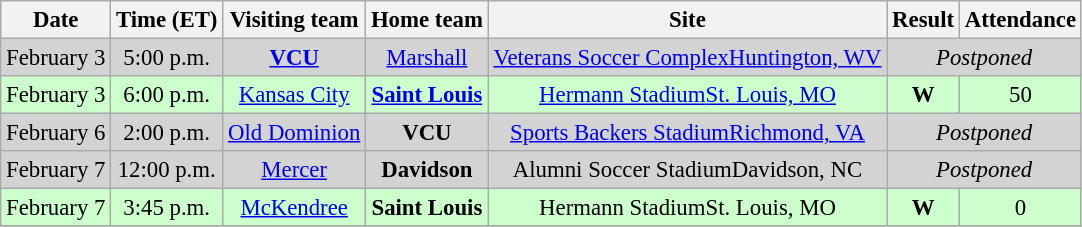<table class="wikitable" style="font-size:95%; text-align: center;">
<tr>
<th>Date</th>
<th>Time (ET)</th>
<th>Visiting team</th>
<th>Home team</th>
<th>Site</th>
<th>Result</th>
<th>Attendance</th>
</tr>
<tr bgcolor="D3D3D3">
<td>February 3</td>
<td>5:00 p.m.</td>
<td><strong><a href='#'>VCU</a></strong></td>
<td><a href='#'>Marshall</a></td>
<td><a href='#'>Veterans Soccer Complex</a><a href='#'>Huntington, WV</a></td>
<td colspan="2"><em>Postponed</em></td>
</tr>
<tr style="background:#cfc;">
<td>February 3</td>
<td>6:00 p.m.</td>
<td><a href='#'>Kansas City</a></td>
<td><strong><a href='#'>Saint Louis</a></strong></td>
<td><a href='#'>Hermann Stadium</a><a href='#'>St. Louis, MO</a></td>
<td><strong>W</strong> </td>
<td>50</td>
</tr>
<tr bgcolor="D3D3D3">
<td>February 6</td>
<td>2:00 p.m.</td>
<td><a href='#'>Old Dominion</a></td>
<td><strong>VCU</strong></td>
<td><a href='#'>Sports Backers Stadium</a><a href='#'>Richmond, VA</a></td>
<td colspan="2"><em>Postponed</em></td>
</tr>
<tr bgcolor="D3D3D3">
<td>February 7</td>
<td>12:00 p.m.</td>
<td><a href='#'>Mercer</a></td>
<td><strong>Davidson</strong></td>
<td>Alumni Soccer StadiumDavidson, NC</td>
<td colspan="2"><em>Postponed</em></td>
</tr>
<tr style="background:#cfc;">
<td>February 7</td>
<td>3:45 p.m.</td>
<td><a href='#'>McKendree</a></td>
<td><strong>Saint Louis</strong></td>
<td>Hermann StadiumSt. Louis, MO</td>
<td><strong>W</strong> </td>
<td>0</td>
</tr>
<tr>
</tr>
</table>
